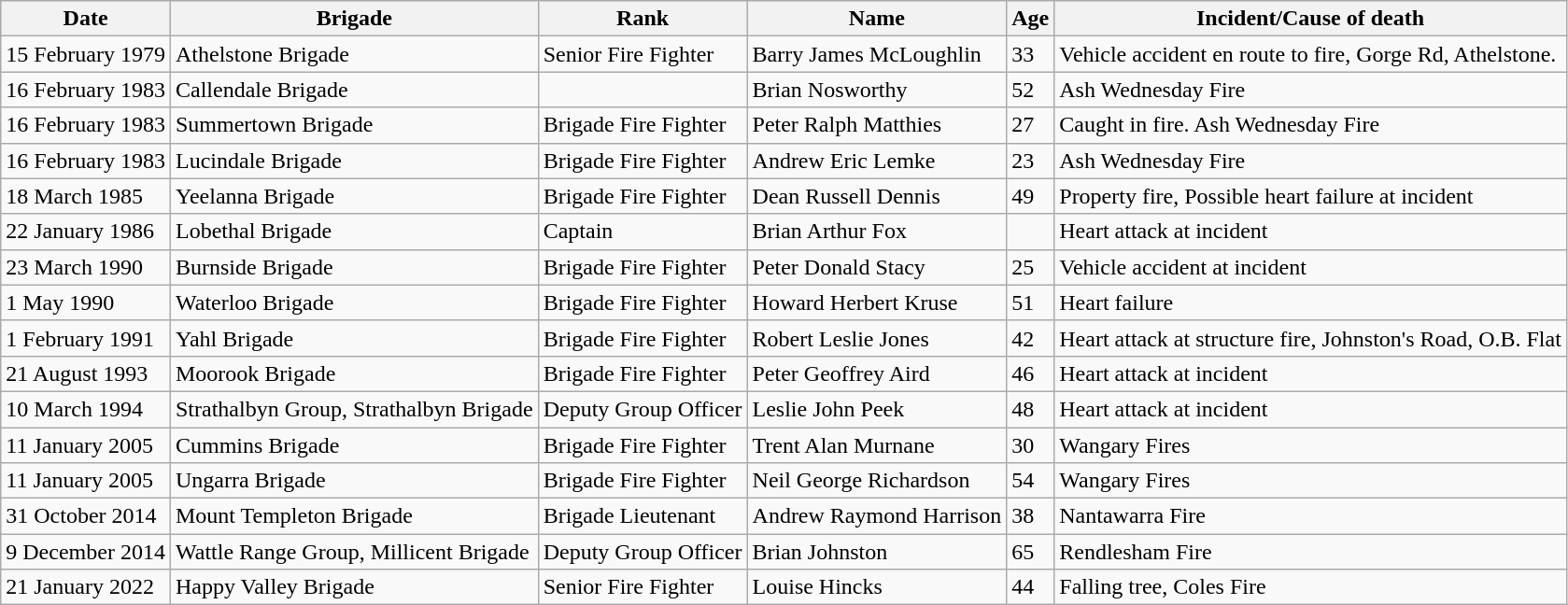<table class="wikitable">
<tr>
<th>Date</th>
<th>Brigade</th>
<th>Rank</th>
<th>Name</th>
<th>Age</th>
<th>Incident/Cause of death</th>
</tr>
<tr>
<td>15 February 1979</td>
<td>Athelstone Brigade</td>
<td>Senior Fire Fighter</td>
<td>Barry James McLoughlin</td>
<td>33</td>
<td>Vehicle accident en route to fire, Gorge Rd, Athelstone.</td>
</tr>
<tr>
<td>16 February 1983</td>
<td>Callendale Brigade</td>
<td></td>
<td>Brian Nosworthy</td>
<td>52</td>
<td>Ash Wednesday Fire</td>
</tr>
<tr>
<td>16 February 1983</td>
<td>Summertown Brigade</td>
<td>Brigade Fire Fighter</td>
<td>Peter Ralph Matthies</td>
<td>27</td>
<td>Caught in fire. Ash Wednesday Fire</td>
</tr>
<tr>
<td>16 February 1983</td>
<td>Lucindale Brigade</td>
<td>Brigade Fire Fighter</td>
<td>Andrew Eric Lemke</td>
<td>23</td>
<td>Ash Wednesday Fire</td>
</tr>
<tr>
<td>18 March 1985</td>
<td>Yeelanna Brigade</td>
<td>Brigade Fire Fighter</td>
<td>Dean Russell Dennis</td>
<td>49</td>
<td>Property fire, Possible heart failure at incident</td>
</tr>
<tr>
<td>22 January 1986</td>
<td>Lobethal Brigade</td>
<td>Captain</td>
<td>Brian Arthur Fox</td>
<td></td>
<td>Heart attack at incident</td>
</tr>
<tr>
<td>23 March 1990</td>
<td>Burnside Brigade</td>
<td>Brigade Fire Fighter</td>
<td>Peter Donald Stacy</td>
<td>25</td>
<td>Vehicle accident at incident</td>
</tr>
<tr>
<td>1 May 1990</td>
<td>Waterloo Brigade</td>
<td>Brigade Fire Fighter</td>
<td>Howard Herbert Kruse</td>
<td>51</td>
<td>Heart failure</td>
</tr>
<tr>
<td>1 February 1991</td>
<td>Yahl Brigade</td>
<td>Brigade Fire Fighter</td>
<td>Robert Leslie Jones</td>
<td>42</td>
<td>Heart attack at structure fire, Johnston's Road, O.B. Flat</td>
</tr>
<tr>
<td>21 August 1993</td>
<td>Moorook Brigade</td>
<td>Brigade Fire Fighter</td>
<td>Peter Geoffrey Aird</td>
<td>46</td>
<td>Heart attack at incident</td>
</tr>
<tr>
<td>10 March 1994</td>
<td>Strathalbyn Group, Strathalbyn Brigade</td>
<td>Deputy Group Officer</td>
<td>Leslie John Peek</td>
<td>48</td>
<td>Heart attack at incident</td>
</tr>
<tr>
<td>11 January 2005</td>
<td>Cummins Brigade</td>
<td>Brigade Fire Fighter</td>
<td>Trent Alan Murnane</td>
<td>30</td>
<td>Wangary Fires</td>
</tr>
<tr>
<td>11 January 2005</td>
<td>Ungarra Brigade</td>
<td>Brigade Fire Fighter</td>
<td>Neil George Richardson</td>
<td>54</td>
<td>Wangary Fires</td>
</tr>
<tr>
<td>31 October 2014</td>
<td>Mount Templeton Brigade</td>
<td>Brigade Lieutenant</td>
<td>Andrew Raymond Harrison</td>
<td>38</td>
<td>Nantawarra Fire</td>
</tr>
<tr>
<td>9 December 2014</td>
<td>Wattle Range Group, Millicent Brigade</td>
<td>Deputy Group Officer</td>
<td>Brian Johnston</td>
<td>65</td>
<td>Rendlesham Fire</td>
</tr>
<tr>
<td>21 January 2022</td>
<td>Happy Valley Brigade</td>
<td>Senior Fire Fighter</td>
<td>Louise Hincks</td>
<td>44</td>
<td>Falling tree, Coles Fire</td>
</tr>
</table>
